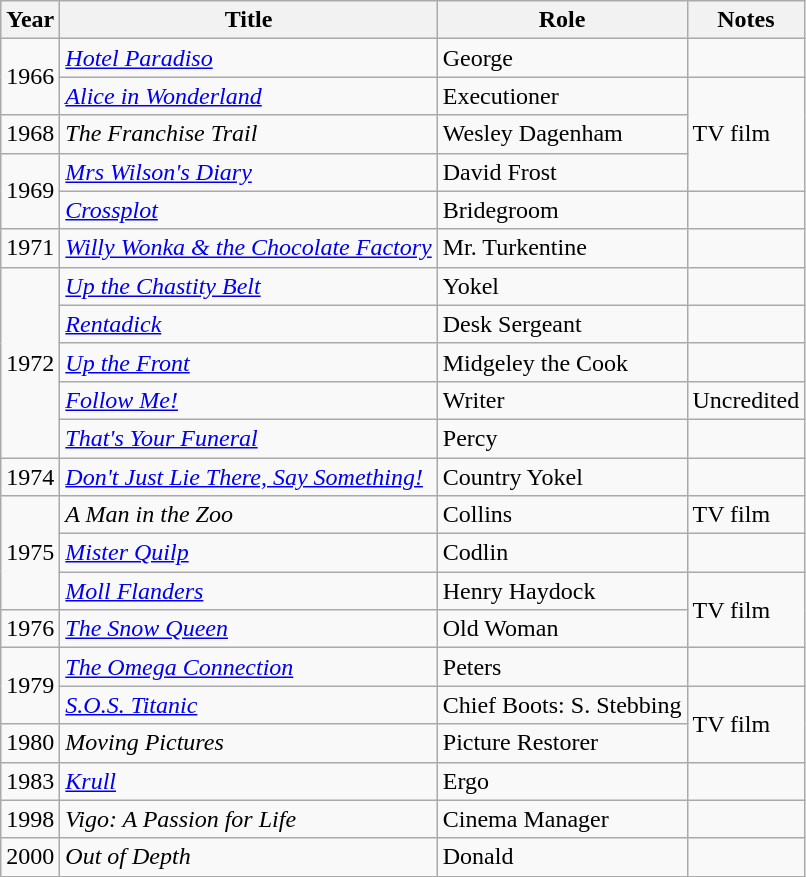<table class="wikitable sortable">
<tr>
<th>Year</th>
<th>Title</th>
<th>Role</th>
<th>Notes</th>
</tr>
<tr>
<td rowspan="2">1966</td>
<td><em><a href='#'>Hotel Paradiso</a></em></td>
<td>George</td>
<td></td>
</tr>
<tr>
<td><em><a href='#'>Alice in Wonderland</a></em></td>
<td>Executioner</td>
<td rowspan="3">TV film</td>
</tr>
<tr>
<td>1968</td>
<td><em>The Franchise Trail</em></td>
<td>Wesley Dagenham</td>
</tr>
<tr>
<td rowspan="2">1969</td>
<td><em><a href='#'>Mrs Wilson's Diary</a></em></td>
<td>David Frost</td>
</tr>
<tr>
<td><em><a href='#'>Crossplot</a></em></td>
<td>Bridegroom</td>
<td></td>
</tr>
<tr>
<td>1971</td>
<td><em><a href='#'>Willy Wonka & the Chocolate Factory</a></em></td>
<td>Mr. Turkentine</td>
<td></td>
</tr>
<tr>
<td rowspan="5">1972</td>
<td><em><a href='#'>Up the Chastity Belt</a></em></td>
<td>Yokel</td>
<td></td>
</tr>
<tr>
<td><em><a href='#'>Rentadick</a></em></td>
<td>Desk Sergeant</td>
<td></td>
</tr>
<tr>
<td><em><a href='#'>Up the Front</a></em></td>
<td>Midgeley the Cook</td>
<td></td>
</tr>
<tr>
<td><em><a href='#'>Follow Me!</a></em></td>
<td>Writer</td>
<td>Uncredited</td>
</tr>
<tr>
<td><em><a href='#'>That's Your Funeral</a></em></td>
<td>Percy</td>
<td></td>
</tr>
<tr>
<td>1974</td>
<td><em><a href='#'>Don't Just Lie There, Say Something!</a></em></td>
<td>Country Yokel</td>
<td></td>
</tr>
<tr>
<td rowspan="3">1975</td>
<td><em>A Man in the Zoo</em></td>
<td>Collins</td>
<td>TV film</td>
</tr>
<tr>
<td><em><a href='#'>Mister Quilp</a></em></td>
<td>Codlin</td>
<td></td>
</tr>
<tr>
<td><em><a href='#'>Moll Flanders</a></em></td>
<td>Henry Haydock</td>
<td rowspan="2">TV film</td>
</tr>
<tr>
<td>1976</td>
<td><em><a href='#'>The Snow Queen</a></em></td>
<td>Old Woman</td>
</tr>
<tr>
<td rowspan="2">1979</td>
<td><em><a href='#'>The Omega Connection</a></em></td>
<td>Peters</td>
<td></td>
</tr>
<tr>
<td><em><a href='#'>S.O.S. Titanic</a></em></td>
<td>Chief Boots: S. Stebbing</td>
<td rowspan="2">TV film</td>
</tr>
<tr>
<td>1980</td>
<td><em>Moving Pictures</em></td>
<td>Picture Restorer</td>
</tr>
<tr>
<td>1983</td>
<td><em><a href='#'>Krull</a></em></td>
<td>Ergo</td>
<td></td>
</tr>
<tr>
<td>1998</td>
<td><em>Vigo: A Passion for Life</em></td>
<td>Cinema Manager</td>
<td></td>
</tr>
<tr>
<td>2000</td>
<td><em>Out of Depth</em></td>
<td>Donald</td>
<td></td>
</tr>
</table>
